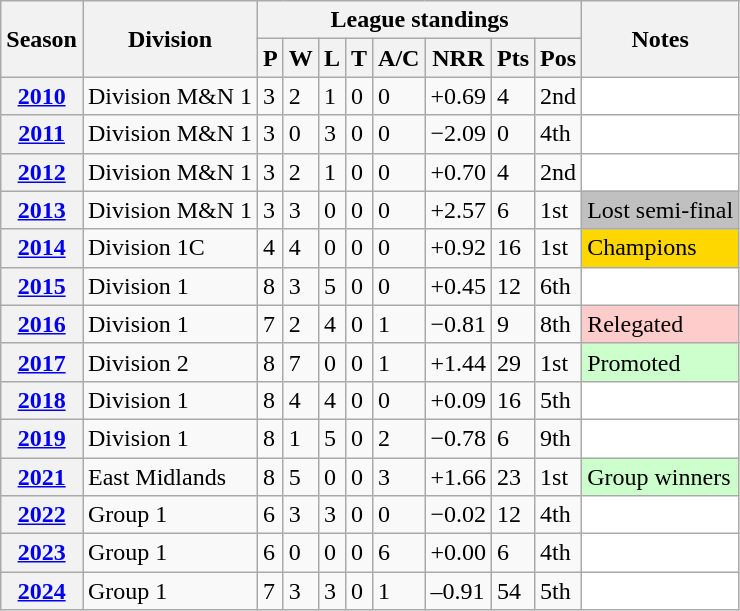<table class="wikitable sortable">
<tr>
<th scope="col" rowspan="2">Season</th>
<th scope="col" rowspan="2">Division</th>
<th scope="col" colspan="8">League standings</th>
<th scope="col" rowspan="2">Notes</th>
</tr>
<tr>
<th scope="col">P</th>
<th scope="col">W</th>
<th scope="col">L</th>
<th scope="col">T</th>
<th scope="col">A/C</th>
<th scope="col">NRR</th>
<th scope="col">Pts</th>
<th scope="col">Pos</th>
</tr>
<tr>
<th scope="row"><a href='#'>2010</a></th>
<td>Division M&N 1</td>
<td>3</td>
<td>2</td>
<td>1</td>
<td>0</td>
<td>0</td>
<td>+0.69</td>
<td>4</td>
<td>2nd</td>
<td style="background: white;"></td>
</tr>
<tr>
<th scope="row"><a href='#'>2011</a></th>
<td>Division M&N 1</td>
<td>3</td>
<td>0</td>
<td>3</td>
<td>0</td>
<td>0</td>
<td>−2.09</td>
<td>0</td>
<td>4th</td>
<td style="background: white;"></td>
</tr>
<tr>
<th scope="row"><a href='#'>2012</a></th>
<td>Division M&N 1</td>
<td>3</td>
<td>2</td>
<td>1</td>
<td>0</td>
<td>0</td>
<td>+0.70</td>
<td>4</td>
<td>2nd</td>
<td style="background: white;"></td>
</tr>
<tr>
<th scope="row"><a href='#'>2013</a></th>
<td>Division M&N 1</td>
<td>3</td>
<td>3</td>
<td>0</td>
<td>0</td>
<td>0</td>
<td>+2.57</td>
<td>6</td>
<td>1st</td>
<td style="background: silver;">Lost semi-final</td>
</tr>
<tr>
<th scope="row"><a href='#'>2014</a></th>
<td>Division 1C</td>
<td>4</td>
<td>4</td>
<td>0</td>
<td>0</td>
<td>0</td>
<td>+0.92</td>
<td>16</td>
<td>1st</td>
<td style="background: gold;">Champions</td>
</tr>
<tr>
<th scope="row"><a href='#'>2015</a></th>
<td>Division 1</td>
<td>8</td>
<td>3</td>
<td>5</td>
<td>0</td>
<td>0</td>
<td>+0.45</td>
<td>12</td>
<td>6th</td>
<td style="background: white;"></td>
</tr>
<tr>
<th scope="row"><a href='#'>2016</a></th>
<td>Division 1</td>
<td>7</td>
<td>2</td>
<td>4</td>
<td>0</td>
<td>1</td>
<td>−0.81</td>
<td>9</td>
<td>8th</td>
<td style="background: #ffcccc;">Relegated</td>
</tr>
<tr>
<th scope="row"><a href='#'>2017</a></th>
<td>Division 2</td>
<td>8</td>
<td>7</td>
<td>0</td>
<td>0</td>
<td>1</td>
<td>+1.44</td>
<td>29</td>
<td>1st</td>
<td style="background: #cfc;">Promoted</td>
</tr>
<tr>
<th scope="row"><a href='#'>2018</a></th>
<td>Division 1</td>
<td>8</td>
<td>4</td>
<td>4</td>
<td>0</td>
<td>0</td>
<td>+0.09</td>
<td>16</td>
<td>5th</td>
<td style="background: white;"></td>
</tr>
<tr>
<th scope="row"><a href='#'>2019</a></th>
<td>Division 1</td>
<td>8</td>
<td>1</td>
<td>5</td>
<td>0</td>
<td>2</td>
<td>−0.78</td>
<td>6</td>
<td>9th</td>
<td style="background: white;"></td>
</tr>
<tr>
<th scope="row"><a href='#'>2021</a></th>
<td>East Midlands</td>
<td>8</td>
<td>5</td>
<td>0</td>
<td>0</td>
<td>3</td>
<td>+1.66</td>
<td>23</td>
<td>1st</td>
<td style="background: #cfc;">Group winners</td>
</tr>
<tr>
<th scope="row"><a href='#'>2022</a></th>
<td>Group 1</td>
<td>6</td>
<td>3</td>
<td>3</td>
<td>0</td>
<td>0</td>
<td>−0.02</td>
<td>12</td>
<td>4th</td>
<td style="background: white;"></td>
</tr>
<tr>
<th scope="row"><a href='#'>2023</a></th>
<td>Group 1</td>
<td>6</td>
<td>0</td>
<td>0</td>
<td>0</td>
<td>6</td>
<td>+0.00</td>
<td>6</td>
<td>4th</td>
<td style="background: white;"></td>
</tr>
<tr>
<th scope="row"><a href='#'>2024</a></th>
<td>Group 1</td>
<td>7</td>
<td>3</td>
<td>3</td>
<td>0</td>
<td>1</td>
<td>–0.91</td>
<td>54</td>
<td>5th</td>
<td style="background: white;"></td>
</tr>
</table>
